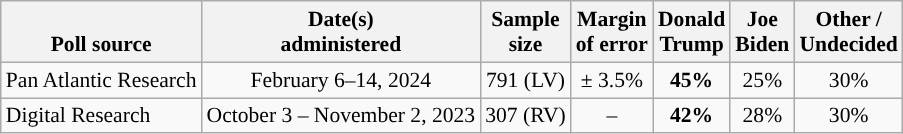<table class="wikitable sortable mw-datatable" style="font-size:90%;text-align:center;line-height:17px">
<tr style="vertical-align:bottom">
<th>Poll source</th>
<th>Date(s)<br>administered</th>
<th>Sample<br>size</th>
<th>Margin<br>of error</th>
<th class="unsortable">Donald<br>Trump<br></th>
<th class="unsortable">Joe<br>Biden<br></th>
<th class="unsortable">Other /<br>Undecided</th>
</tr>
<tr>
<td style="text-align:left;">Pan Atlantic Research</td>
<td>February 6–14, 2024</td>
<td>791 (LV)</td>
<td>± 3.5%</td>
<td style="background-color:"><strong>45%</strong></td>
<td>25%</td>
<td>30%</td>
</tr>
<tr>
<td style="text-align:left;">Digital Research</td>
<td data-sort-value=2024-01-11>October 3 – November 2, 2023</td>
<td>307 (RV)</td>
<td>–</td>
<td style="background-color:"><strong>42%</strong></td>
<td>28%</td>
<td>30%</td>
</tr>
</table>
